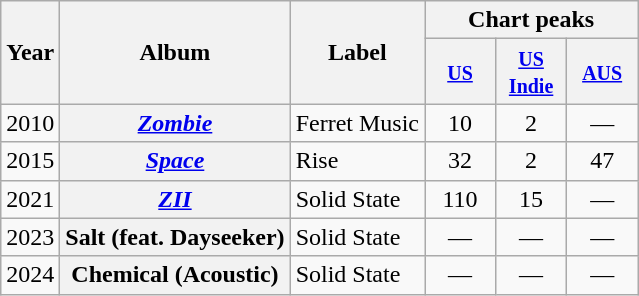<table class="wikitable plainrowheaders">
<tr>
<th rowspan="2">Year</th>
<th rowspan="2">Album</th>
<th rowspan="2">Label</th>
<th colspan="3">Chart peaks</th>
</tr>
<tr>
<th style="width:40px;"><small><a href='#'>US</a></small><br></th>
<th style="width:40px;"><small><a href='#'>US<br>Indie</a></small><br></th>
<th style="width:40px;"><small><a href='#'>AUS</a></small><br></th>
</tr>
<tr>
<td>2010</td>
<th scope="row"><em><a href='#'>Zombie</a></em></th>
<td>Ferret Music</td>
<td style="text-align:center;">10</td>
<td style="text-align:center;">2</td>
<td style="text-align:center;">—</td>
</tr>
<tr>
<td>2015</td>
<th scope="row"><em><a href='#'>Space</a></em></th>
<td>Rise</td>
<td style="text-align:center;">32</td>
<td style="text-align:center;">2</td>
<td style="text-align:center;">47</td>
</tr>
<tr>
<td>2021</td>
<th scope="row"><em><a href='#'>ZII</a></em></th>
<td>Solid State</td>
<td style="text-align:center;">110</td>
<td style="text-align:center;">15</td>
<td style="text-align:center;">—</td>
</tr>
<tr>
<td>2023</td>
<th scope="row">Salt (feat. Dayseeker)</th>
<td>Solid State</td>
<td style="text-align:center;">—</td>
<td style="text-align:center;">—</td>
<td style="text-align:center;">—</td>
</tr>
<tr>
<td>2024</td>
<th scope="row">Chemical (Acoustic)</th>
<td>Solid State</td>
<td style="text-align:center;">—</td>
<td style="text-align:center;">—</td>
<td style="text-align:center;">—</td>
</tr>
</table>
